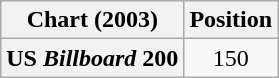<table class="wikitable plainrowheaders" style="text-align:center">
<tr>
<th scope="col">Chart (2003)</th>
<th scope="col">Position</th>
</tr>
<tr>
<th scope="row">US <em>Billboard</em> 200</th>
<td>150</td>
</tr>
</table>
